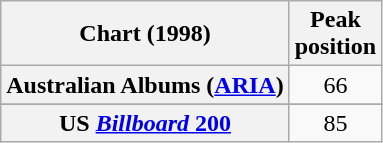<table class="wikitable sortable plainrowheaders" style="text-align:center">
<tr>
<th scope="col">Chart (1998)</th>
<th scope="col">Peak<br>position</th>
</tr>
<tr>
<th scope="row">Australian Albums (<a href='#'>ARIA</a>)</th>
<td>66</td>
</tr>
<tr>
</tr>
<tr>
</tr>
<tr>
</tr>
<tr>
</tr>
<tr>
</tr>
<tr>
</tr>
<tr>
</tr>
<tr>
</tr>
<tr>
<th scope="row">US <a href='#'><em>Billboard</em> 200</a></th>
<td>85</td>
</tr>
</table>
